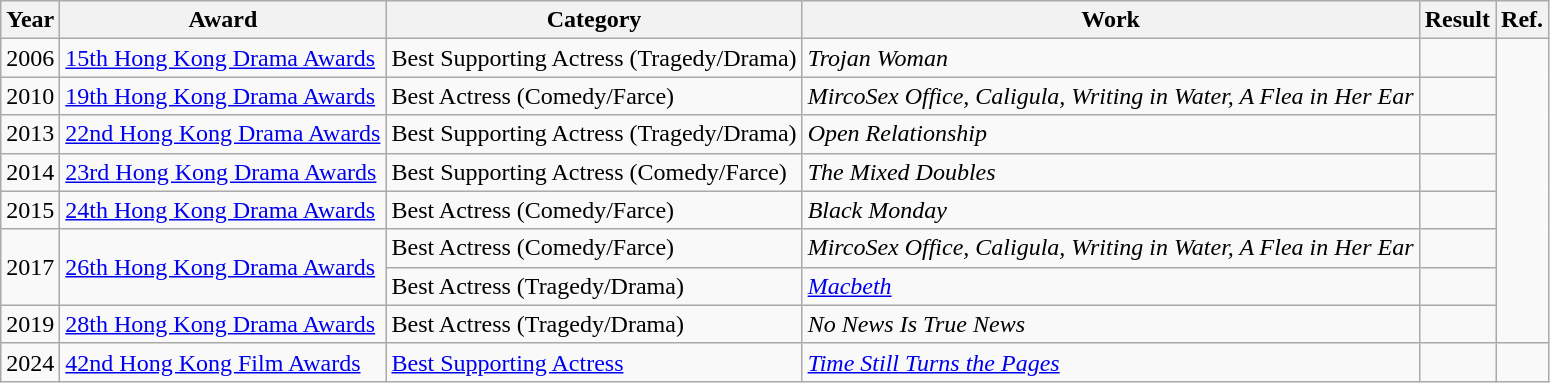<table class="wikitable plainrowheaders">
<tr>
<th>Year</th>
<th>Award</th>
<th>Category</th>
<th>Work</th>
<th>Result</th>
<th>Ref.</th>
</tr>
<tr>
<td>2006</td>
<td><a href='#'>15th Hong Kong Drama Awards</a></td>
<td>Best Supporting Actress (Tragedy/Drama)</td>
<td><em>Trojan Woman</em></td>
<td></td>
<td rowspan="8"></td>
</tr>
<tr>
<td>2010</td>
<td><a href='#'>19th Hong Kong Drama Awards</a></td>
<td>Best Actress (Comedy/Farce)</td>
<td><em>MircoSex Office, Caligula, Writing in Water, A Flea in Her Ear</em></td>
<td></td>
</tr>
<tr>
<td>2013</td>
<td><a href='#'>22nd Hong Kong Drama Awards</a></td>
<td>Best Supporting Actress (Tragedy/Drama)</td>
<td><em>Open Relationship</em></td>
<td></td>
</tr>
<tr>
<td>2014</td>
<td><a href='#'>23rd Hong Kong Drama Awards</a></td>
<td>Best Supporting Actress (Comedy/Farce)</td>
<td><em>The Mixed Doubles</em></td>
<td></td>
</tr>
<tr>
<td>2015</td>
<td><a href='#'>24th Hong Kong Drama Awards</a></td>
<td>Best Actress (Comedy/Farce)</td>
<td><em>Black Monday</em></td>
<td></td>
</tr>
<tr>
<td rowspan="2">2017</td>
<td rowspan="2"><a href='#'>26th Hong Kong Drama Awards</a></td>
<td>Best Actress (Comedy/Farce)</td>
<td><em>MircoSex Office, Caligula, Writing in Water, A Flea in Her Ear</em></td>
<td></td>
</tr>
<tr>
<td>Best Actress (Tragedy/Drama)</td>
<td><em><a href='#'>Macbeth</a></em></td>
<td></td>
</tr>
<tr>
<td>2019</td>
<td><a href='#'>28th Hong Kong Drama Awards</a></td>
<td>Best Actress (Tragedy/Drama)</td>
<td><em>No News Is True News</em></td>
<td></td>
</tr>
<tr>
<td>2024</td>
<td><a href='#'>42nd Hong Kong Film Awards</a></td>
<td><a href='#'>Best Supporting Actress</a></td>
<td><em><a href='#'>Time Still Turns the Pages</a></em></td>
<td></td>
<td></td>
</tr>
</table>
